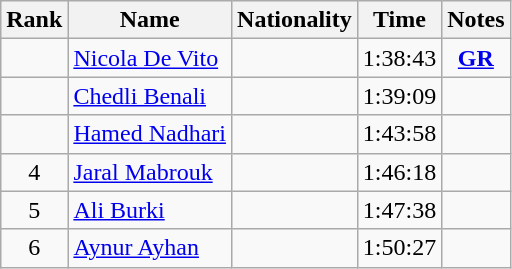<table class="wikitable sortable" style="text-align:center">
<tr>
<th>Rank</th>
<th>Name</th>
<th>Nationality</th>
<th>Time</th>
<th>Notes</th>
</tr>
<tr>
<td></td>
<td align=left><a href='#'>Nicola De Vito</a></td>
<td align=left></td>
<td>1:38:43</td>
<td><strong><a href='#'>GR</a></strong></td>
</tr>
<tr>
<td></td>
<td align=left><a href='#'>Chedli Benali</a></td>
<td align=left></td>
<td>1:39:09</td>
<td></td>
</tr>
<tr>
<td></td>
<td align=left><a href='#'>Hamed Nadhari</a></td>
<td align=left></td>
<td>1:43:58</td>
<td></td>
</tr>
<tr>
<td>4</td>
<td align=left><a href='#'>Jaral Mabrouk</a></td>
<td align=left></td>
<td>1:46:18</td>
<td></td>
</tr>
<tr>
<td>5</td>
<td align=left><a href='#'>Ali Burki</a></td>
<td align=left></td>
<td>1:47:38</td>
<td></td>
</tr>
<tr>
<td>6</td>
<td align=left><a href='#'>Aynur Ayhan</a></td>
<td align=left></td>
<td>1:50:27</td>
<td></td>
</tr>
</table>
